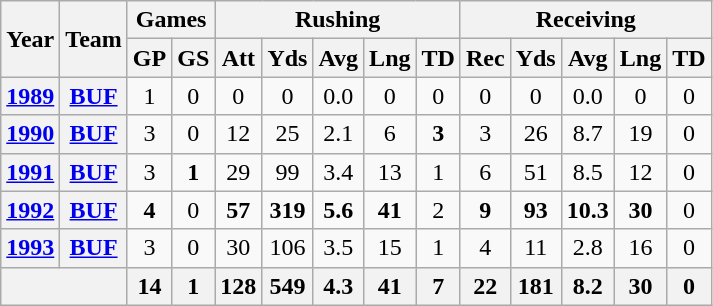<table class="wikitable" style="text-align:center;">
<tr>
<th rowspan="2">Year</th>
<th rowspan="2">Team</th>
<th colspan="2">Games</th>
<th colspan="5">Rushing</th>
<th colspan="5">Receiving</th>
</tr>
<tr>
<th>GP</th>
<th>GS</th>
<th>Att</th>
<th>Yds</th>
<th>Avg</th>
<th>Lng</th>
<th>TD</th>
<th>Rec</th>
<th>Yds</th>
<th>Avg</th>
<th>Lng</th>
<th>TD</th>
</tr>
<tr>
<th><a href='#'>1989</a></th>
<th><a href='#'>BUF</a></th>
<td>1</td>
<td>0</td>
<td>0</td>
<td>0</td>
<td>0.0</td>
<td>0</td>
<td>0</td>
<td>0</td>
<td>0</td>
<td>0.0</td>
<td>0</td>
<td>0</td>
</tr>
<tr>
<th><a href='#'>1990</a></th>
<th><a href='#'>BUF</a></th>
<td>3</td>
<td>0</td>
<td>12</td>
<td>25</td>
<td>2.1</td>
<td>6</td>
<td><strong>3</strong></td>
<td>3</td>
<td>26</td>
<td>8.7</td>
<td>19</td>
<td>0</td>
</tr>
<tr>
<th><a href='#'>1991</a></th>
<th><a href='#'>BUF</a></th>
<td>3</td>
<td><strong>1</strong></td>
<td>29</td>
<td>99</td>
<td>3.4</td>
<td>13</td>
<td>1</td>
<td>6</td>
<td>51</td>
<td>8.5</td>
<td>12</td>
<td>0</td>
</tr>
<tr>
<th><a href='#'>1992</a></th>
<th><a href='#'>BUF</a></th>
<td><strong>4</strong></td>
<td>0</td>
<td><strong>57</strong></td>
<td><strong>319</strong></td>
<td><strong>5.6</strong></td>
<td><strong>41</strong></td>
<td>2</td>
<td><strong>9</strong></td>
<td><strong>93</strong></td>
<td><strong>10.3</strong></td>
<td><strong>30</strong></td>
<td>0</td>
</tr>
<tr>
<th><a href='#'>1993</a></th>
<th><a href='#'>BUF</a></th>
<td>3</td>
<td>0</td>
<td>30</td>
<td>106</td>
<td>3.5</td>
<td>15</td>
<td>1</td>
<td>4</td>
<td>11</td>
<td>2.8</td>
<td>16</td>
<td>0</td>
</tr>
<tr>
<th colspan="2"></th>
<th>14</th>
<th>1</th>
<th>128</th>
<th>549</th>
<th>4.3</th>
<th>41</th>
<th>7</th>
<th>22</th>
<th>181</th>
<th>8.2</th>
<th>30</th>
<th>0</th>
</tr>
</table>
